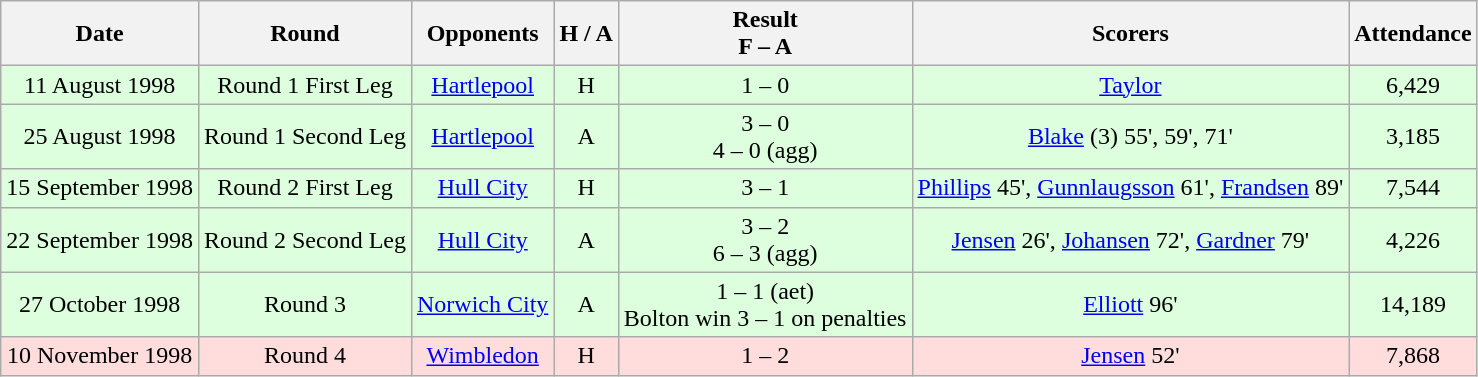<table class="wikitable" style="text-align:center">
<tr>
<th>Date</th>
<th>Round</th>
<th>Opponents</th>
<th>H / A</th>
<th>Result<br>F – A</th>
<th>Scorers</th>
<th>Attendance</th>
</tr>
<tr bgcolor="#ddffdd">
<td>11 August 1998</td>
<td>Round 1 First Leg</td>
<td><a href='#'>Hartlepool</a></td>
<td>H</td>
<td>1 – 0</td>
<td><a href='#'>Taylor</a></td>
<td>6,429</td>
</tr>
<tr bgcolor="#ddffdd">
<td>25 August 1998</td>
<td>Round 1 Second Leg</td>
<td><a href='#'>Hartlepool</a></td>
<td>A</td>
<td>3 – 0 <br>4 – 0 (agg)</td>
<td><a href='#'>Blake</a> (3) 55', 59', 71'</td>
<td>3,185</td>
</tr>
<tr bgcolor="#ddffdd">
<td>15 September 1998</td>
<td>Round 2 First Leg</td>
<td><a href='#'>Hull City</a></td>
<td>H</td>
<td>3 – 1</td>
<td><a href='#'>Phillips</a> 45', <a href='#'>Gunnlaugsson</a> 61', <a href='#'>Frandsen</a> 89'</td>
<td>7,544</td>
</tr>
<tr bgcolor="#ddffdd">
<td>22 September 1998</td>
<td>Round 2 Second Leg</td>
<td><a href='#'>Hull City</a></td>
<td>A</td>
<td>3 – 2 <br> 6 – 3 (agg)</td>
<td><a href='#'>Jensen</a> 26', <a href='#'>Johansen</a> 72', <a href='#'>Gardner</a> 79'</td>
<td>4,226</td>
</tr>
<tr bgcolor="#ddffdd">
<td>27 October 1998</td>
<td>Round 3</td>
<td><a href='#'>Norwich City</a></td>
<td>A</td>
<td>1 – 1 (aet)<br>Bolton win 3 – 1 on penalties</td>
<td><a href='#'>Elliott</a> 96'</td>
<td>14,189</td>
</tr>
<tr bgcolor="#ffdddd">
<td>10 November 1998</td>
<td>Round 4</td>
<td><a href='#'>Wimbledon</a></td>
<td>H</td>
<td>1 – 2</td>
<td><a href='#'>Jensen</a> 52'</td>
<td>7,868</td>
</tr>
</table>
